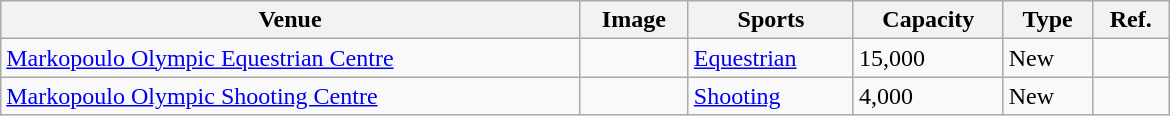<table class="wikitable sortable" width=780px>
<tr>
<th>Venue</th>
<th>Image</th>
<th>Sports</th>
<th>Capacity</th>
<th>Type</th>
<th class="unsortable">Ref.</th>
</tr>
<tr>
<td><a href='#'>Markopoulo Olympic Equestrian Centre</a></td>
<td></td>
<td><a href='#'>Equestrian</a></td>
<td>15,000</td>
<td>New</td>
<td align="center"></td>
</tr>
<tr>
<td><a href='#'>Markopoulo Olympic Shooting Centre</a></td>
<td></td>
<td><a href='#'>Shooting</a></td>
<td>4,000</td>
<td>New</td>
<td align="center"></td>
</tr>
</table>
